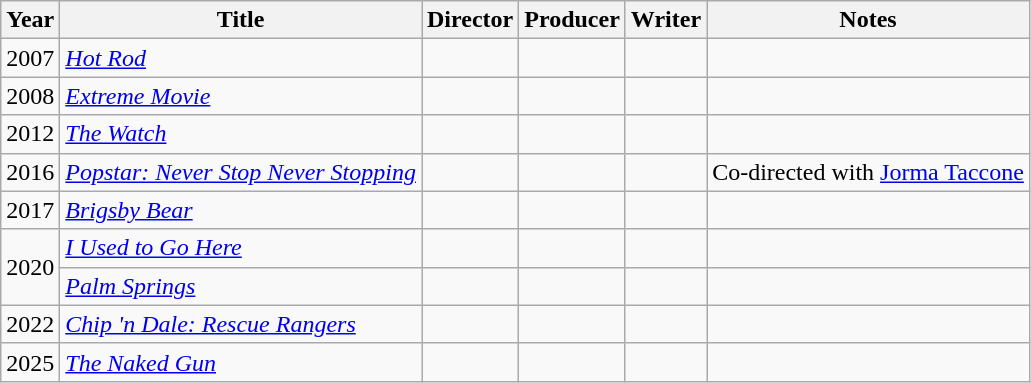<table class="wikitable">
<tr>
<th>Year</th>
<th>Title</th>
<th>Director</th>
<th>Producer</th>
<th>Writer</th>
<th>Notes</th>
</tr>
<tr>
<td>2007</td>
<td><em><a href='#'>Hot Rod</a></em></td>
<td></td>
<td></td>
<td></td>
<td></td>
</tr>
<tr>
<td>2008</td>
<td><em><a href='#'>Extreme Movie</a></em></td>
<td></td>
<td></td>
<td></td>
<td></td>
</tr>
<tr>
<td>2012</td>
<td><em><a href='#'>The Watch</a></em></td>
<td></td>
<td></td>
<td></td>
<td></td>
</tr>
<tr>
<td>2016</td>
<td><em><a href='#'>Popstar: Never Stop Never Stopping</a></em></td>
<td></td>
<td></td>
<td></td>
<td>Co-directed with <a href='#'>Jorma Taccone</a></td>
</tr>
<tr>
<td>2017</td>
<td><em><a href='#'>Brigsby Bear</a></em></td>
<td></td>
<td></td>
<td></td>
<td></td>
</tr>
<tr>
<td rowspan=2>2020</td>
<td><em><a href='#'>I Used to Go Here</a></em></td>
<td></td>
<td></td>
<td></td>
<td></td>
</tr>
<tr>
<td><em><a href='#'>Palm Springs</a></em></td>
<td></td>
<td></td>
<td></td>
<td></td>
</tr>
<tr>
<td>2022</td>
<td><em><a href='#'>Chip 'n Dale: Rescue Rangers</a></em></td>
<td></td>
<td></td>
<td></td>
<td></td>
</tr>
<tr>
<td>2025</td>
<td><em><a href='#'>The Naked Gun</a></em></td>
<td></td>
<td></td>
<td></td>
<td></td>
</tr>
</table>
